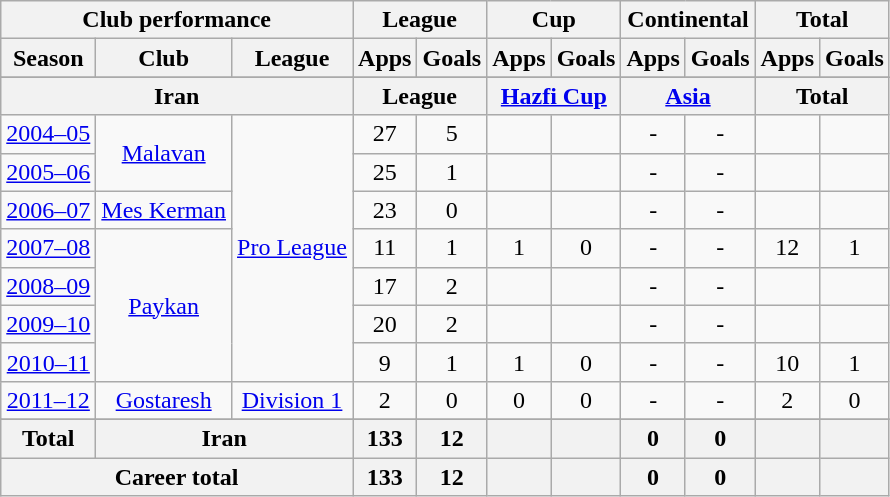<table class="wikitable" style="text-align:center">
<tr>
<th colspan=3>Club performance</th>
<th colspan=2>League</th>
<th colspan=2>Cup</th>
<th colspan=2>Continental</th>
<th colspan=2>Total</th>
</tr>
<tr>
<th>Season</th>
<th>Club</th>
<th>League</th>
<th>Apps</th>
<th>Goals</th>
<th>Apps</th>
<th>Goals</th>
<th>Apps</th>
<th>Goals</th>
<th>Apps</th>
<th>Goals</th>
</tr>
<tr>
</tr>
<tr>
<th colspan=3>Iran</th>
<th colspan=2>League</th>
<th colspan=2><a href='#'>Hazfi Cup</a></th>
<th colspan=2><a href='#'>Asia</a></th>
<th colspan=2>Total</th>
</tr>
<tr>
<td><a href='#'>2004–05</a></td>
<td rowspan="2"><a href='#'>Malavan</a></td>
<td rowspan="7"><a href='#'>Pro League</a></td>
<td>27</td>
<td>5</td>
<td></td>
<td></td>
<td>-</td>
<td>-</td>
<td></td>
<td></td>
</tr>
<tr>
<td><a href='#'>2005–06</a></td>
<td>25</td>
<td>1</td>
<td></td>
<td></td>
<td>-</td>
<td>-</td>
<td></td>
<td></td>
</tr>
<tr>
<td><a href='#'>2006–07</a></td>
<td rowspan="1"><a href='#'>Mes Kerman</a></td>
<td>23</td>
<td>0</td>
<td></td>
<td></td>
<td>-</td>
<td>-</td>
<td></td>
<td></td>
</tr>
<tr>
<td><a href='#'>2007–08</a></td>
<td rowspan="4"><a href='#'>Paykan</a></td>
<td>11</td>
<td>1</td>
<td>1</td>
<td>0</td>
<td>-</td>
<td>-</td>
<td>12</td>
<td>1</td>
</tr>
<tr>
<td><a href='#'>2008–09</a></td>
<td>17</td>
<td>2</td>
<td></td>
<td></td>
<td>-</td>
<td>-</td>
<td></td>
<td></td>
</tr>
<tr>
<td><a href='#'>2009–10</a></td>
<td>20</td>
<td>2</td>
<td></td>
<td></td>
<td>-</td>
<td>-</td>
<td></td>
<td></td>
</tr>
<tr>
<td><a href='#'>2010–11</a></td>
<td>9</td>
<td>1</td>
<td>1</td>
<td>0</td>
<td>-</td>
<td>-</td>
<td>10</td>
<td>1</td>
</tr>
<tr>
<td><a href='#'>2011–12</a></td>
<td rowspan="1"><a href='#'>Gostaresh</a></td>
<td rowspan="1"><a href='#'>Division 1</a></td>
<td>2</td>
<td>0</td>
<td>0</td>
<td>0</td>
<td>-</td>
<td>-</td>
<td>2</td>
<td>0</td>
</tr>
<tr>
</tr>
<tr>
<th rowspan=1>Total</th>
<th colspan=2>Iran</th>
<th>133</th>
<th>12</th>
<th></th>
<th></th>
<th>0</th>
<th>0</th>
<th></th>
<th></th>
</tr>
<tr>
<th colspan=3>Career total</th>
<th>133</th>
<th>12</th>
<th></th>
<th></th>
<th>0</th>
<th>0</th>
<th></th>
<th></th>
</tr>
</table>
